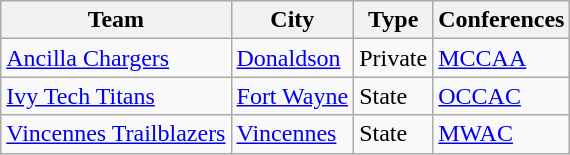<table class="sortable wikitable plainrowheaders">
<tr>
<th>Team</th>
<th>City</th>
<th>Type</th>
<th>Conferences</th>
</tr>
<tr>
<td><a href='#'>Ancilla Chargers</a></td>
<td><a href='#'>Donaldson</a></td>
<td>Private</td>
<td><a href='#'>MCCAA</a></td>
</tr>
<tr>
<td><a href='#'>Ivy Tech Titans</a></td>
<td><a href='#'>Fort Wayne</a></td>
<td>State</td>
<td><a href='#'>OCCAC</a></td>
</tr>
<tr>
<td><a href='#'>Vincennes Trailblazers</a></td>
<td><a href='#'>Vincennes</a></td>
<td>State</td>
<td><a href='#'>MWAC</a></td>
</tr>
</table>
